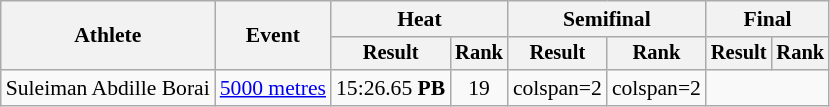<table class="wikitable" style="font-size:90%">
<tr>
<th rowspan="2">Athlete</th>
<th rowspan="2">Event</th>
<th colspan="2">Heat</th>
<th colspan="2">Semifinal</th>
<th colspan="2">Final</th>
</tr>
<tr style="font-size:95%">
<th>Result</th>
<th>Rank</th>
<th>Result</th>
<th>Rank</th>
<th>Result</th>
<th>Rank</th>
</tr>
<tr style=text-align:center>
<td style=text-align:left>Suleiman Abdille Borai</td>
<td style=text-align:left><a href='#'>5000 metres</a></td>
<td>15:26.65 <strong>PB</strong></td>
<td>19</td>
<td>colspan=2 </td>
<td>colspan=2 </td>
</tr>
</table>
